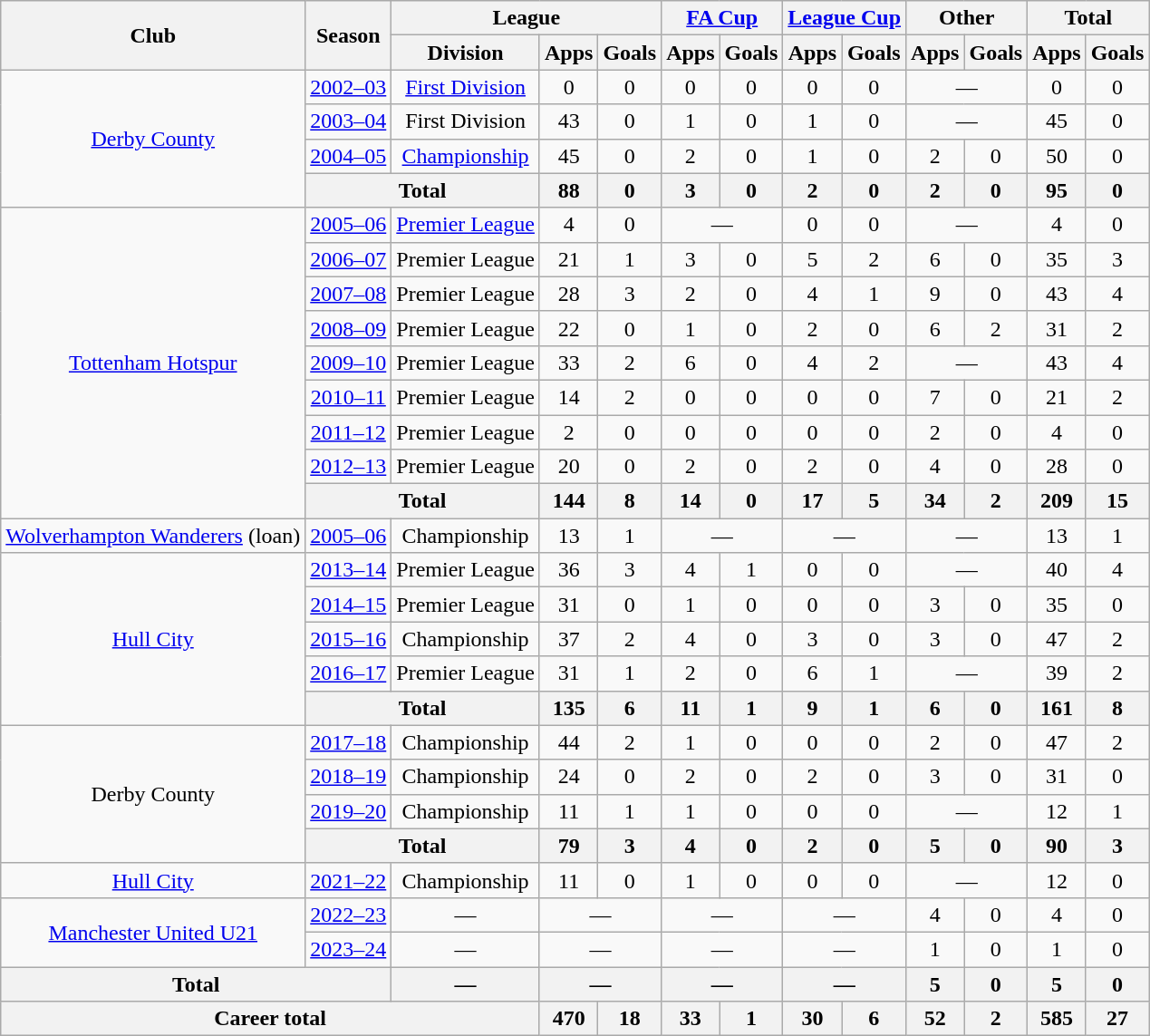<table class=wikitable style=text-align:center>
<tr>
<th rowspan=2>Club</th>
<th rowspan=2>Season</th>
<th colspan=3>League</th>
<th colspan=2><a href='#'>FA Cup</a></th>
<th colspan=2><a href='#'>League Cup</a></th>
<th colspan=2>Other</th>
<th colspan=2>Total</th>
</tr>
<tr>
<th>Division</th>
<th>Apps</th>
<th>Goals</th>
<th>Apps</th>
<th>Goals</th>
<th>Apps</th>
<th>Goals</th>
<th>Apps</th>
<th>Goals</th>
<th>Apps</th>
<th>Goals</th>
</tr>
<tr>
<td rowspan=4><a href='#'>Derby County</a></td>
<td><a href='#'>2002–03</a></td>
<td><a href='#'>First Division</a></td>
<td>0</td>
<td>0</td>
<td>0</td>
<td>0</td>
<td>0</td>
<td>0</td>
<td colspan=2>—</td>
<td>0</td>
<td>0</td>
</tr>
<tr>
<td><a href='#'>2003–04</a></td>
<td>First Division</td>
<td>43</td>
<td>0</td>
<td>1</td>
<td>0</td>
<td>1</td>
<td>0</td>
<td colspan=2>—</td>
<td>45</td>
<td>0</td>
</tr>
<tr>
<td><a href='#'>2004–05</a></td>
<td><a href='#'>Championship</a></td>
<td>45</td>
<td>0</td>
<td>2</td>
<td>0</td>
<td>1</td>
<td>0</td>
<td>2</td>
<td>0</td>
<td>50</td>
<td>0</td>
</tr>
<tr>
<th colspan=2>Total</th>
<th>88</th>
<th>0</th>
<th>3</th>
<th>0</th>
<th>2</th>
<th>0</th>
<th>2</th>
<th>0</th>
<th>95</th>
<th>0</th>
</tr>
<tr>
<td rowspan=9><a href='#'>Tottenham Hotspur</a></td>
<td><a href='#'>2005–06</a></td>
<td><a href='#'>Premier League</a></td>
<td>4</td>
<td>0</td>
<td colspan=2>—</td>
<td>0</td>
<td>0</td>
<td colspan=2>—</td>
<td>4</td>
<td>0</td>
</tr>
<tr>
<td><a href='#'>2006–07</a></td>
<td>Premier League</td>
<td>21</td>
<td>1</td>
<td>3</td>
<td>0</td>
<td>5</td>
<td>2</td>
<td>6</td>
<td>0</td>
<td>35</td>
<td>3</td>
</tr>
<tr>
<td><a href='#'>2007–08</a></td>
<td>Premier League</td>
<td>28</td>
<td>3</td>
<td>2</td>
<td>0</td>
<td>4</td>
<td>1</td>
<td>9</td>
<td>0</td>
<td>43</td>
<td>4</td>
</tr>
<tr>
<td><a href='#'>2008–09</a></td>
<td>Premier League</td>
<td>22</td>
<td>0</td>
<td>1</td>
<td>0</td>
<td>2</td>
<td>0</td>
<td>6</td>
<td>2</td>
<td>31</td>
<td>2</td>
</tr>
<tr>
<td><a href='#'>2009–10</a></td>
<td>Premier League</td>
<td>33</td>
<td>2</td>
<td>6</td>
<td>0</td>
<td>4</td>
<td>2</td>
<td colspan=2>—</td>
<td>43</td>
<td>4</td>
</tr>
<tr>
<td><a href='#'>2010–11</a></td>
<td>Premier League</td>
<td>14</td>
<td>2</td>
<td>0</td>
<td>0</td>
<td>0</td>
<td>0</td>
<td>7</td>
<td>0</td>
<td>21</td>
<td>2</td>
</tr>
<tr>
<td><a href='#'>2011–12</a></td>
<td>Premier League</td>
<td>2</td>
<td>0</td>
<td>0</td>
<td>0</td>
<td>0</td>
<td>0</td>
<td>2</td>
<td>0</td>
<td>4</td>
<td>0</td>
</tr>
<tr>
<td><a href='#'>2012–13</a></td>
<td>Premier League</td>
<td>20</td>
<td>0</td>
<td>2</td>
<td>0</td>
<td>2</td>
<td>0</td>
<td>4</td>
<td>0</td>
<td>28</td>
<td>0</td>
</tr>
<tr>
<th colspan=2>Total</th>
<th>144</th>
<th>8</th>
<th>14</th>
<th>0</th>
<th>17</th>
<th>5</th>
<th>34</th>
<th>2</th>
<th>209</th>
<th>15</th>
</tr>
<tr>
<td><a href='#'>Wolverhampton Wanderers</a> (loan)</td>
<td><a href='#'>2005–06</a></td>
<td>Championship</td>
<td>13</td>
<td>1</td>
<td colspan=2>—</td>
<td colspan=2>—</td>
<td colspan=2>—</td>
<td>13</td>
<td>1</td>
</tr>
<tr>
<td rowspan=5><a href='#'>Hull City</a></td>
<td><a href='#'>2013–14</a></td>
<td>Premier League</td>
<td>36</td>
<td>3</td>
<td>4</td>
<td>1</td>
<td>0</td>
<td>0</td>
<td colspan=2>—</td>
<td>40</td>
<td>4</td>
</tr>
<tr>
<td><a href='#'>2014–15</a></td>
<td>Premier League</td>
<td>31</td>
<td>0</td>
<td>1</td>
<td>0</td>
<td>0</td>
<td>0</td>
<td>3</td>
<td>0</td>
<td>35</td>
<td>0</td>
</tr>
<tr>
<td><a href='#'>2015–16</a></td>
<td>Championship</td>
<td>37</td>
<td>2</td>
<td>4</td>
<td>0</td>
<td>3</td>
<td>0</td>
<td>3</td>
<td>0</td>
<td>47</td>
<td>2</td>
</tr>
<tr>
<td><a href='#'>2016–17</a></td>
<td>Premier League</td>
<td>31</td>
<td>1</td>
<td>2</td>
<td>0</td>
<td>6</td>
<td>1</td>
<td colspan=2>—</td>
<td>39</td>
<td>2</td>
</tr>
<tr>
<th colspan=2>Total</th>
<th>135</th>
<th>6</th>
<th>11</th>
<th>1</th>
<th>9</th>
<th>1</th>
<th>6</th>
<th>0</th>
<th>161</th>
<th>8</th>
</tr>
<tr>
<td rowspan=4>Derby County</td>
<td><a href='#'>2017–18</a></td>
<td>Championship</td>
<td>44</td>
<td>2</td>
<td>1</td>
<td>0</td>
<td>0</td>
<td>0</td>
<td>2</td>
<td>0</td>
<td>47</td>
<td>2</td>
</tr>
<tr>
<td><a href='#'>2018–19</a></td>
<td>Championship</td>
<td>24</td>
<td>0</td>
<td>2</td>
<td>0</td>
<td>2</td>
<td>0</td>
<td>3</td>
<td>0</td>
<td>31</td>
<td>0</td>
</tr>
<tr>
<td><a href='#'>2019–20</a></td>
<td>Championship</td>
<td>11</td>
<td>1</td>
<td>1</td>
<td>0</td>
<td>0</td>
<td>0</td>
<td colspan=2>—</td>
<td>12</td>
<td>1</td>
</tr>
<tr>
<th colspan=2>Total</th>
<th>79</th>
<th>3</th>
<th>4</th>
<th>0</th>
<th>2</th>
<th>0</th>
<th>5</th>
<th>0</th>
<th>90</th>
<th>3</th>
</tr>
<tr>
<td rowspan=1><a href='#'>Hull City</a></td>
<td><a href='#'>2021–22</a></td>
<td>Championship</td>
<td>11</td>
<td>0</td>
<td>1</td>
<td>0</td>
<td>0</td>
<td>0</td>
<td colspan=2>—</td>
<td>12</td>
<td>0</td>
</tr>
<tr>
<td rowspan=2><a href='#'>Manchester United U21</a></td>
<td><a href='#'>2022–23</a></td>
<td>—</td>
<td colspan=2>—</td>
<td colspan=2>—</td>
<td colspan=2>—</td>
<td>4</td>
<td>0</td>
<td>4</td>
<td>0</td>
</tr>
<tr>
<td><a href='#'>2023–24</a></td>
<td>—</td>
<td colspan=2>—</td>
<td colspan=2>—</td>
<td colspan=2>—</td>
<td>1</td>
<td>0</td>
<td>1</td>
<td>0</td>
</tr>
<tr>
<th colspan=2>Total</th>
<th>—</th>
<th colspan=2>—</th>
<th colspan=2>—</th>
<th colspan=2>—</th>
<th>5</th>
<th>0</th>
<th>5</th>
<th>0</th>
</tr>
<tr>
<th colspan=3>Career total</th>
<th>470</th>
<th>18</th>
<th>33</th>
<th>1</th>
<th>30</th>
<th>6</th>
<th>52</th>
<th>2</th>
<th>585</th>
<th>27</th>
</tr>
</table>
